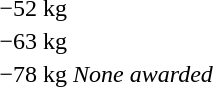<table>
<tr>
<td rowspan=2>−52 kg<br></td>
<td rowspan=2></td>
<td rowspan=2></td>
<td></td>
</tr>
<tr>
<td></td>
</tr>
<tr>
<td rowspan=2>−63 kg<br></td>
<td rowspan=2></td>
<td rowspan=2></td>
<td></td>
</tr>
<tr>
<td></td>
</tr>
<tr>
<td rowspan=2>−78 kg<br></td>
<td rowspan=2><em>None awarded</em></td>
<td rowspan=2></td>
<td></td>
</tr>
<tr>
<td></td>
</tr>
</table>
